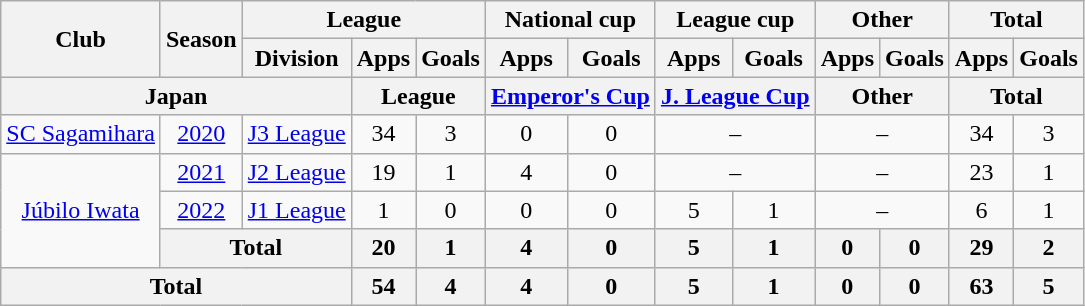<table class="wikitable" style="text-align:center;">
<tr>
<th rowspan=2>Club</th>
<th rowspan=2>Season</th>
<th colspan=3>League</th>
<th colspan=2>National cup</th>
<th colspan=2>League cup</th>
<th colspan=2>Other</th>
<th colspan=2>Total</th>
</tr>
<tr>
<th>Division</th>
<th>Apps</th>
<th>Goals</th>
<th>Apps</th>
<th>Goals</th>
<th>Apps</th>
<th>Goals</th>
<th>Apps</th>
<th>Goals</th>
<th>Apps</th>
<th>Goals</th>
</tr>
<tr>
<th colspan=3>Japan</th>
<th colspan=2>League</th>
<th colspan=2><a href='#'>Emperor's Cup</a></th>
<th colspan=2><a href='#'>J. League Cup</a></th>
<th colspan=2>Other</th>
<th colspan=2>Total</th>
</tr>
<tr>
<td><a href='#'>SC Sagamihara</a></td>
<td><a href='#'>2020</a></td>
<td><a href='#'>J3 League</a></td>
<td>34</td>
<td>3</td>
<td>0</td>
<td>0</td>
<td colspan="2">–</td>
<td colspan="2">–</td>
<td>34</td>
<td>3</td>
</tr>
<tr>
<td rowspan="3"><a href='#'>Júbilo Iwata</a></td>
<td><a href='#'>2021</a></td>
<td><a href='#'>J2 League</a></td>
<td>19</td>
<td>1</td>
<td>4</td>
<td>0</td>
<td colspan="2">–</td>
<td colspan="2">–</td>
<td>23</td>
<td>1</td>
</tr>
<tr>
<td><a href='#'>2022</a></td>
<td><a href='#'>J1 League</a></td>
<td>1</td>
<td>0</td>
<td>0</td>
<td>0</td>
<td>5</td>
<td>1</td>
<td colspan="2">–</td>
<td>6</td>
<td>1</td>
</tr>
<tr>
<th colspan="2">Total</th>
<th>20</th>
<th>1</th>
<th>4</th>
<th>0</th>
<th>5</th>
<th>1</th>
<th>0</th>
<th>0</th>
<th>29</th>
<th>2</th>
</tr>
<tr>
<th colspan=3>Total</th>
<th>54</th>
<th>4</th>
<th>4</th>
<th>0</th>
<th>5</th>
<th>1</th>
<th>0</th>
<th>0</th>
<th>63</th>
<th>5</th>
</tr>
</table>
